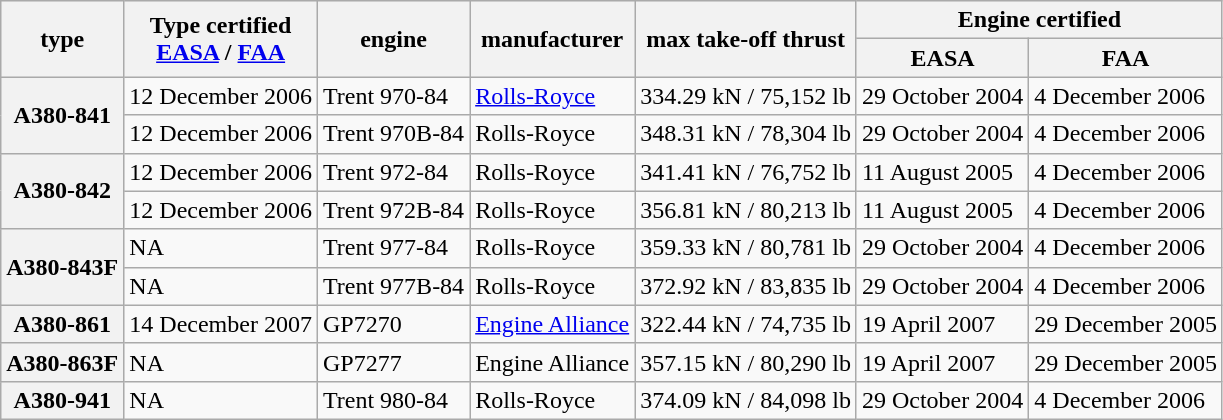<table class="wikitable sortable" style="text-align:left;">
<tr style="background:#efefef;">
<th rowspan="2">type</th>
<th rowspan="2">Type certified<br><a href='#'>EASA</a> / <a href='#'>FAA</a></th>
<th rowspan="2">engine</th>
<th rowspan="2">manufacturer</th>
<th rowspan="2">max take-off thrust</th>
<th colspan="2">Engine certified<br></th>
</tr>
<tr>
<th>EASA</th>
<th>FAA</th>
</tr>
<tr>
<th rowspan="2">A380-841</th>
<td>12 December 2006</td>
<td>Trent 970-84</td>
<td><a href='#'>Rolls-Royce</a></td>
<td>334.29 kN / 75,152 lb</td>
<td>29 October 2004</td>
<td>4 December 2006</td>
</tr>
<tr>
<td>12 December 2006</td>
<td>Trent 970B-84</td>
<td>Rolls-Royce</td>
<td>348.31 kN / 78,304 lb</td>
<td>29 October 2004</td>
<td>4 December 2006</td>
</tr>
<tr>
<th rowspan="2">A380-842</th>
<td>12 December 2006</td>
<td>Trent 972-84</td>
<td>Rolls-Royce</td>
<td>341.41 kN / 76,752 lb</td>
<td>11 August 2005</td>
<td>4 December 2006</td>
</tr>
<tr>
<td>12 December 2006</td>
<td>Trent 972B-84</td>
<td>Rolls-Royce</td>
<td>356.81 kN / 80,213 lb</td>
<td>11 August 2005</td>
<td>4 December 2006</td>
</tr>
<tr>
<th rowspan="2">A380-843F</th>
<td>NA</td>
<td>Trent 977-84</td>
<td>Rolls-Royce</td>
<td>359.33 kN / 80,781 lb</td>
<td>29 October 2004</td>
<td>4 December 2006</td>
</tr>
<tr>
<td>NA</td>
<td>Trent 977B-84</td>
<td>Rolls-Royce</td>
<td>372.92 kN / 83,835 lb</td>
<td>29 October 2004</td>
<td>4 December 2006</td>
</tr>
<tr>
<th>A380-861</th>
<td>14 December 2007</td>
<td>GP7270</td>
<td><a href='#'>Engine Alliance</a></td>
<td>322.44 kN / 74,735 lb</td>
<td>19 April 2007</td>
<td>29 December 2005</td>
</tr>
<tr>
<th>A380-863F</th>
<td>NA</td>
<td>GP7277</td>
<td>Engine Alliance</td>
<td>357.15 kN / 80,290 lb</td>
<td>19 April 2007</td>
<td>29 December 2005</td>
</tr>
<tr>
<th>A380-941</th>
<td>NA</td>
<td>Trent 980-84</td>
<td>Rolls-Royce</td>
<td>374.09 kN / 84,098 lb</td>
<td>29 October 2004</td>
<td>4 December 2006</td>
</tr>
</table>
